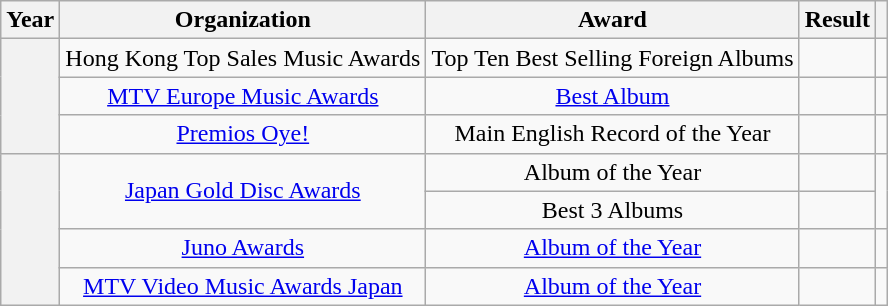<table class="wikitable plainrowheaders sortable collapsible" style="text-align:center">
<tr>
<th scope=col class="sortable">Year</th>
<th scope=col class="sortable">Organization</th>
<th scope=col class="sortable">Award</th>
<th scope=col class="sortable">Result</th>
<th scope=col class="unsortable"></th>
</tr>
<tr>
<th scope="row" rowspan="3"></th>
<td scope="row" rowspan="1">Hong Kong Top Sales Music Awards</td>
<td>Top Ten Best Selling Foreign Albums</td>
<td></td>
<td rowspan="1" style="text-align:center;"></td>
</tr>
<tr>
<td scope="row" rowspan="1"><a href='#'>MTV Europe Music Awards</a></td>
<td><a href='#'>Best Album</a></td>
<td></td>
<td rowspan="1" style="text-align:center;"></td>
</tr>
<tr>
<td scope="row" rowspan="1"><a href='#'>Premios Oye!</a></td>
<td>Main English Record of the Year</td>
<td></td>
<td rowspan="1" style="text-align:center;"></td>
</tr>
<tr>
<th scope="row" rowspan="4"></th>
<td scope="row" rowspan="2"><a href='#'>Japan Gold Disc Awards</a></td>
<td>Album of the Year</td>
<td></td>
<td rowspan="2" style="text-align:center;"></td>
</tr>
<tr>
<td>Best 3 Albums</td>
<td></td>
</tr>
<tr>
<td scope="row" rowspan="1"><a href='#'>Juno Awards</a></td>
<td><a href='#'>Album of the Year</a></td>
<td></td>
<td rowspan="1" style="text-align:center;"></td>
</tr>
<tr>
<td scope="row" rowspan="1"><a href='#'>MTV Video Music Awards Japan</a></td>
<td><a href='#'>Album of the Year</a></td>
<td></td>
<td rowspan="1" style="text-align:center;"></td>
</tr>
</table>
